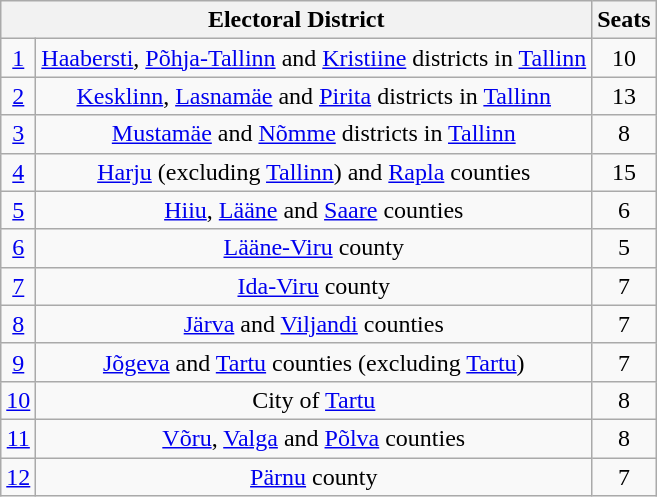<table class=wikitable style=text-align:center>
<tr>
<th colspan="2">Electoral District</th>
<th>Seats</th>
</tr>
<tr>
<td><a href='#'>1</a></td>
<td><a href='#'>Haabersti</a>, <a href='#'>Põhja-Tallinn</a> and <a href='#'>Kristiine</a> districts in <a href='#'>Tallinn</a></td>
<td>10</td>
</tr>
<tr>
<td><a href='#'>2</a></td>
<td><a href='#'>Kesklinn</a>, <a href='#'>Lasnamäe</a> and <a href='#'>Pirita</a> districts in <a href='#'>Tallinn</a></td>
<td>13</td>
</tr>
<tr>
<td><a href='#'>3</a></td>
<td><a href='#'>Mustamäe</a> and <a href='#'>Nõmme</a> districts in <a href='#'>Tallinn</a></td>
<td>8</td>
</tr>
<tr>
<td><a href='#'>4</a></td>
<td><a href='#'>Harju</a> (excluding <a href='#'>Tallinn</a>) and <a href='#'>Rapla</a> counties</td>
<td>15</td>
</tr>
<tr>
<td><a href='#'>5</a></td>
<td><a href='#'>Hiiu</a>, <a href='#'>Lääne</a> and <a href='#'>Saare</a> counties</td>
<td>6</td>
</tr>
<tr>
<td><a href='#'>6</a></td>
<td><a href='#'>Lääne-Viru</a> county</td>
<td>5</td>
</tr>
<tr>
<td><a href='#'>7</a></td>
<td><a href='#'>Ida-Viru</a> county</td>
<td>7</td>
</tr>
<tr>
<td><a href='#'>8</a></td>
<td><a href='#'>Järva</a> and <a href='#'>Viljandi</a> counties</td>
<td>7</td>
</tr>
<tr>
<td><a href='#'>9</a></td>
<td><a href='#'>Jõgeva</a> and <a href='#'>Tartu</a> counties (excluding <a href='#'>Tartu</a>)</td>
<td>7</td>
</tr>
<tr>
<td><a href='#'>10</a></td>
<td>City of <a href='#'>Tartu</a></td>
<td>8</td>
</tr>
<tr>
<td><a href='#'>11</a></td>
<td><a href='#'>Võru</a>, <a href='#'>Valga</a> and <a href='#'>Põlva</a> counties</td>
<td>8</td>
</tr>
<tr>
<td><a href='#'>12</a></td>
<td><a href='#'>Pärnu</a> county</td>
<td>7</td>
</tr>
</table>
